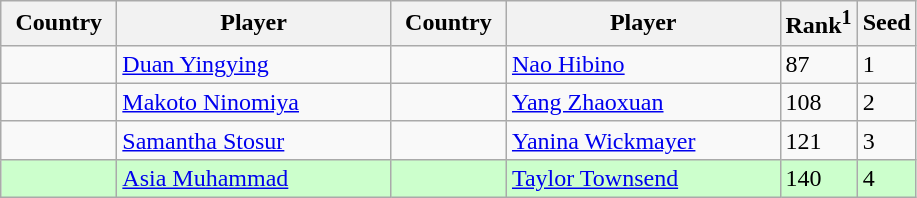<table class="sortable wikitable">
<tr>
<th width="70">Country</th>
<th width="175">Player</th>
<th width="70">Country</th>
<th width="175">Player</th>
<th>Rank<sup>1</sup></th>
<th>Seed</th>
</tr>
<tr>
<td></td>
<td><a href='#'>Duan Yingying</a></td>
<td></td>
<td><a href='#'>Nao Hibino</a></td>
<td>87</td>
<td>1</td>
</tr>
<tr>
<td></td>
<td><a href='#'>Makoto Ninomiya</a></td>
<td></td>
<td><a href='#'>Yang Zhaoxuan</a></td>
<td>108</td>
<td>2</td>
</tr>
<tr>
<td></td>
<td><a href='#'>Samantha Stosur</a></td>
<td></td>
<td><a href='#'>Yanina Wickmayer</a></td>
<td>121</td>
<td>3</td>
</tr>
<tr style="background:#cfc;">
<td></td>
<td><a href='#'>Asia Muhammad</a></td>
<td></td>
<td><a href='#'>Taylor Townsend</a></td>
<td>140</td>
<td>4</td>
</tr>
</table>
